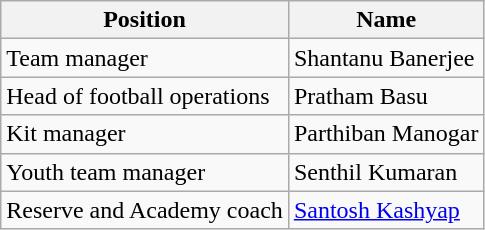<table class="wikitable">
<tr>
<th>Position</th>
<th>Name</th>
</tr>
<tr>
<td>Team manager</td>
<td> Shantanu Banerjee</td>
</tr>
<tr>
<td>Head of football operations</td>
<td> Pratham Basu</td>
</tr>
<tr>
<td>Kit manager</td>
<td> Parthiban Manogar</td>
</tr>
<tr>
<td>Youth team manager</td>
<td> Senthil Kumaran</td>
</tr>
<tr>
<td>Reserve and Academy coach</td>
<td> <a href='#'>Santosh Kashyap</a></td>
</tr>
</table>
